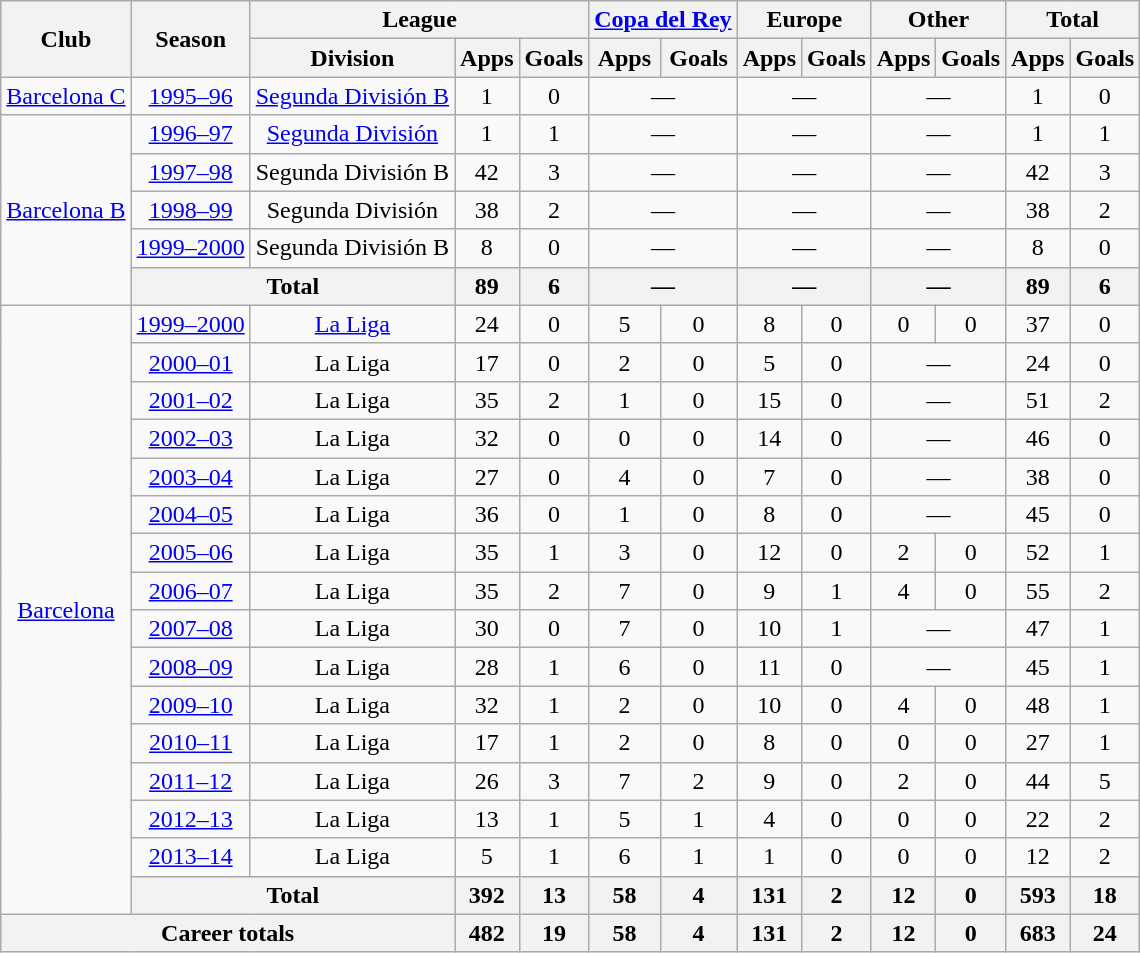<table class="wikitable" style="text-align:center">
<tr>
<th rowspan="2">Club</th>
<th rowspan="2">Season</th>
<th colspan="3">League</th>
<th colspan="2"><a href='#'>Copa del Rey</a></th>
<th colspan="2">Europe</th>
<th colspan="2">Other</th>
<th colspan="2">Total</th>
</tr>
<tr>
<th>Division</th>
<th>Apps</th>
<th>Goals</th>
<th>Apps</th>
<th>Goals</th>
<th>Apps</th>
<th>Goals</th>
<th>Apps</th>
<th>Goals</th>
<th>Apps</th>
<th>Goals</th>
</tr>
<tr>
<td><a href='#'>Barcelona C</a></td>
<td><a href='#'>1995–96</a></td>
<td><a href='#'>Segunda División B</a></td>
<td>1</td>
<td>0</td>
<td colspan="2">—</td>
<td colspan="2">—</td>
<td colspan="2">—</td>
<td>1</td>
<td>0</td>
</tr>
<tr>
<td rowspan="5"><a href='#'>Barcelona B</a></td>
<td><a href='#'>1996–97</a></td>
<td><a href='#'>Segunda División</a></td>
<td>1</td>
<td>1</td>
<td colspan="2">—</td>
<td colspan="2">—</td>
<td colspan="2">—</td>
<td>1</td>
<td>1</td>
</tr>
<tr>
<td><a href='#'>1997–98</a></td>
<td>Segunda División B</td>
<td>42</td>
<td>3</td>
<td colspan="2">—</td>
<td colspan="2">—</td>
<td colspan="2">—</td>
<td>42</td>
<td>3</td>
</tr>
<tr>
<td !colspan="2"><a href='#'>1998–99</a></td>
<td>Segunda División</td>
<td>38</td>
<td>2</td>
<td colspan="2">—</td>
<td colspan="2">—</td>
<td colspan="2">—</td>
<td>38</td>
<td>2</td>
</tr>
<tr>
<td !colspan="2"><a href='#'>1999–2000</a></td>
<td>Segunda División B</td>
<td>8</td>
<td>0</td>
<td colspan="2">—</td>
<td colspan="2">—</td>
<td colspan="2">—</td>
<td>8</td>
<td>0</td>
</tr>
<tr>
<th colspan="2">Total</th>
<th>89</th>
<th>6</th>
<th colspan="2">—</th>
<th colspan="2">—</th>
<th colspan="2">—</th>
<th>89</th>
<th>6</th>
</tr>
<tr>
<td rowspan="16"><a href='#'>Barcelona</a></td>
<td><a href='#'>1999–2000</a></td>
<td><a href='#'>La Liga</a></td>
<td>24</td>
<td>0</td>
<td>5</td>
<td>0</td>
<td>8</td>
<td>0</td>
<td>0</td>
<td>0</td>
<td>37</td>
<td>0</td>
</tr>
<tr>
<td><a href='#'>2000–01</a></td>
<td>La Liga</td>
<td>17</td>
<td>0</td>
<td>2</td>
<td>0</td>
<td>5</td>
<td>0</td>
<td colspan="2">—</td>
<td>24</td>
<td>0</td>
</tr>
<tr>
<td><a href='#'>2001–02</a></td>
<td>La Liga</td>
<td>35</td>
<td>2</td>
<td>1</td>
<td>0</td>
<td>15</td>
<td>0</td>
<td colspan="2">—</td>
<td>51</td>
<td>2</td>
</tr>
<tr>
<td><a href='#'>2002–03</a></td>
<td>La Liga</td>
<td>32</td>
<td>0</td>
<td>0</td>
<td>0</td>
<td>14</td>
<td>0</td>
<td colspan="2">—</td>
<td>46</td>
<td>0</td>
</tr>
<tr>
<td><a href='#'>2003–04</a></td>
<td>La Liga</td>
<td>27</td>
<td>0</td>
<td>4</td>
<td>0</td>
<td>7</td>
<td>0</td>
<td colspan="2">—</td>
<td>38</td>
<td>0</td>
</tr>
<tr>
<td><a href='#'>2004–05</a></td>
<td>La Liga</td>
<td>36</td>
<td>0</td>
<td>1</td>
<td>0</td>
<td>8</td>
<td>0</td>
<td colspan="2">—</td>
<td>45</td>
<td>0</td>
</tr>
<tr>
<td><a href='#'>2005–06</a></td>
<td>La Liga</td>
<td>35</td>
<td>1</td>
<td>3</td>
<td>0</td>
<td>12</td>
<td>0</td>
<td>2</td>
<td>0</td>
<td>52</td>
<td>1</td>
</tr>
<tr>
<td><a href='#'>2006–07</a></td>
<td>La Liga</td>
<td>35</td>
<td>2</td>
<td>7</td>
<td>0</td>
<td>9</td>
<td>1</td>
<td>4</td>
<td>0</td>
<td>55</td>
<td>2</td>
</tr>
<tr>
<td><a href='#'>2007–08</a></td>
<td>La Liga</td>
<td>30</td>
<td>0</td>
<td>7</td>
<td>0</td>
<td>10</td>
<td>1</td>
<td colspan="2">—</td>
<td>47</td>
<td>1</td>
</tr>
<tr>
<td><a href='#'>2008–09</a></td>
<td>La Liga</td>
<td>28</td>
<td>1</td>
<td>6</td>
<td>0</td>
<td>11</td>
<td>0</td>
<td colspan="2">—</td>
<td>45</td>
<td>1</td>
</tr>
<tr>
<td><a href='#'>2009–10</a></td>
<td>La Liga</td>
<td>32</td>
<td>1</td>
<td>2</td>
<td>0</td>
<td>10</td>
<td>0</td>
<td>4</td>
<td>0</td>
<td>48</td>
<td>1</td>
</tr>
<tr>
<td><a href='#'>2010–11</a></td>
<td>La Liga</td>
<td>17</td>
<td>1</td>
<td>2</td>
<td>0</td>
<td>8</td>
<td>0</td>
<td>0</td>
<td>0</td>
<td>27</td>
<td>1</td>
</tr>
<tr>
<td><a href='#'>2011–12</a></td>
<td>La Liga</td>
<td>26</td>
<td>3</td>
<td>7</td>
<td>2</td>
<td>9</td>
<td>0</td>
<td>2</td>
<td>0</td>
<td>44</td>
<td>5</td>
</tr>
<tr>
<td><a href='#'>2012–13</a></td>
<td>La Liga</td>
<td>13</td>
<td>1</td>
<td>5</td>
<td>1</td>
<td>4</td>
<td>0</td>
<td>0</td>
<td>0</td>
<td>22</td>
<td>2</td>
</tr>
<tr>
<td><a href='#'>2013–14</a></td>
<td>La Liga</td>
<td>5</td>
<td>1</td>
<td>6</td>
<td>1</td>
<td>1</td>
<td>0</td>
<td>0</td>
<td>0</td>
<td>12</td>
<td>2</td>
</tr>
<tr>
<th colspan="2">Total</th>
<th>392</th>
<th>13</th>
<th>58</th>
<th>4</th>
<th>131</th>
<th>2</th>
<th>12</th>
<th>0</th>
<th>593</th>
<th>18</th>
</tr>
<tr>
<th colspan="3">Career totals</th>
<th>482</th>
<th>19</th>
<th>58</th>
<th>4</th>
<th>131</th>
<th>2</th>
<th>12</th>
<th>0</th>
<th>683</th>
<th>24</th>
</tr>
</table>
